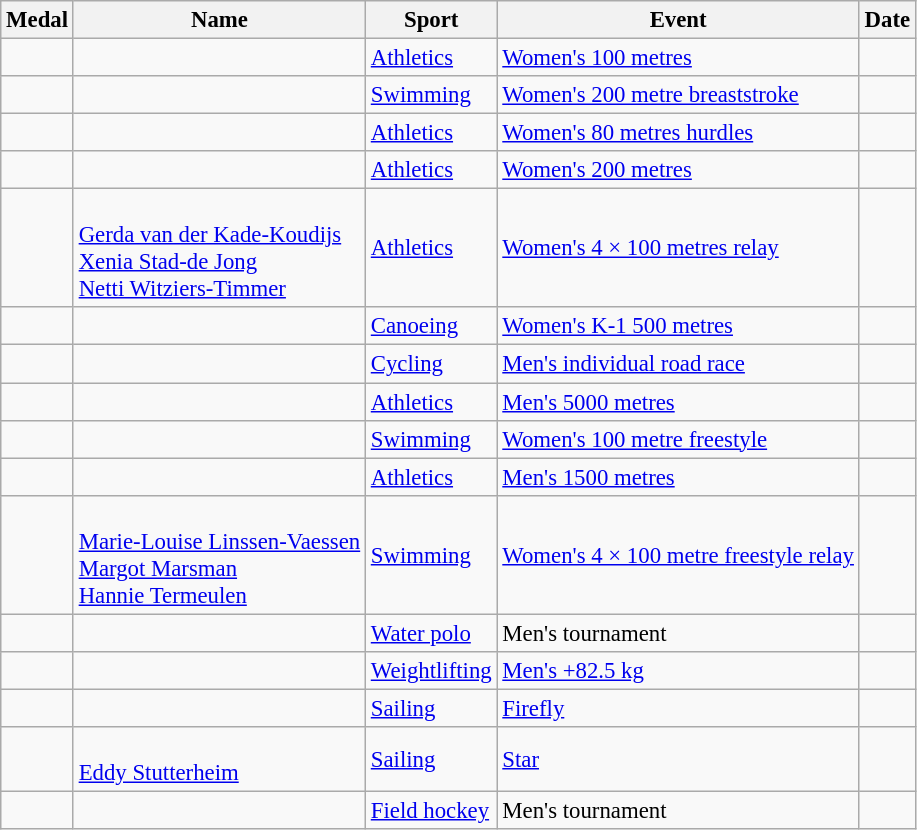<table class="wikitable sortable" style="font-size: 95%;">
<tr>
<th>Medal</th>
<th>Name</th>
<th>Sport</th>
<th>Event</th>
<th>Date</th>
</tr>
<tr>
<td></td>
<td></td>
<td><a href='#'>Athletics</a></td>
<td><a href='#'>Women's 100 metres</a></td>
<td></td>
</tr>
<tr>
<td></td>
<td></td>
<td><a href='#'>Swimming</a></td>
<td><a href='#'>Women's 200 metre breaststroke</a></td>
<td></td>
</tr>
<tr>
<td></td>
<td></td>
<td><a href='#'>Athletics</a></td>
<td><a href='#'>Women's 80 metres hurdles</a></td>
<td></td>
</tr>
<tr>
<td></td>
<td></td>
<td><a href='#'>Athletics</a></td>
<td><a href='#'>Women's 200 metres</a></td>
<td></td>
</tr>
<tr>
<td></td>
<td><br><a href='#'>Gerda van der Kade-Koudijs</a><br><a href='#'>Xenia Stad-de Jong</a><br><a href='#'>Netti Witziers-Timmer</a></td>
<td><a href='#'>Athletics</a></td>
<td><a href='#'>Women's 4 × 100 metres relay</a></td>
<td></td>
</tr>
<tr>
<td></td>
<td></td>
<td><a href='#'>Canoeing</a></td>
<td><a href='#'>Women's K-1 500 metres</a></td>
<td></td>
</tr>
<tr>
<td></td>
<td></td>
<td><a href='#'>Cycling</a></td>
<td><a href='#'>Men's individual road race</a></td>
<td></td>
</tr>
<tr>
<td></td>
<td></td>
<td><a href='#'>Athletics</a></td>
<td><a href='#'>Men's 5000 metres</a></td>
<td></td>
</tr>
<tr>
<td></td>
<td></td>
<td><a href='#'>Swimming</a></td>
<td><a href='#'>Women's 100 metre freestyle</a></td>
<td></td>
</tr>
<tr>
<td></td>
<td></td>
<td><a href='#'>Athletics</a></td>
<td><a href='#'>Men's 1500 metres</a></td>
<td></td>
</tr>
<tr>
<td></td>
<td><br><a href='#'>Marie-Louise Linssen-Vaessen</a><br><a href='#'>Margot Marsman</a><br><a href='#'>Hannie Termeulen</a></td>
<td><a href='#'>Swimming</a></td>
<td><a href='#'>Women's 4 × 100 metre freestyle relay</a></td>
<td></td>
</tr>
<tr>
<td></td>
<td></td>
<td><a href='#'>Water polo</a></td>
<td>Men's tournament</td>
<td></td>
</tr>
<tr>
<td></td>
<td></td>
<td><a href='#'>Weightlifting</a></td>
<td><a href='#'>Men's +82.5 kg</a></td>
<td></td>
</tr>
<tr>
<td></td>
<td></td>
<td><a href='#'>Sailing</a></td>
<td><a href='#'>Firefly</a></td>
<td></td>
</tr>
<tr>
<td></td>
<td><br><a href='#'>Eddy Stutterheim</a></td>
<td><a href='#'>Sailing</a></td>
<td><a href='#'>Star</a></td>
<td></td>
</tr>
<tr>
<td></td>
<td></td>
<td><a href='#'>Field hockey</a></td>
<td>Men's tournament</td>
<td></td>
</tr>
</table>
